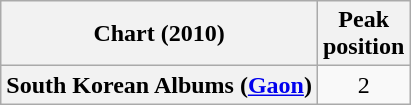<table class="wikitable plainrowheaders" style="text-align:center">
<tr>
<th scope="col">Chart (2010)</th>
<th scope="col">Peak<br>position</th>
</tr>
<tr>
<th scope="row">South Korean Albums (<a href='#'>Gaon</a>)</th>
<td>2</td>
</tr>
</table>
